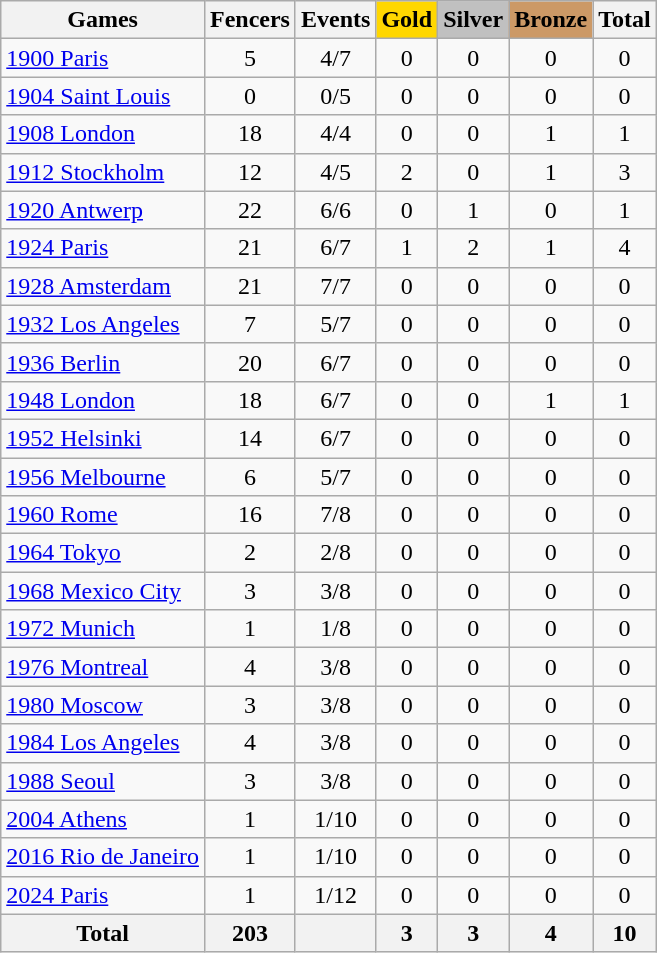<table class="wikitable sortable" style="text-align:center">
<tr>
<th>Games</th>
<th>Fencers</th>
<th>Events</th>
<th style="background-color:gold;">Gold</th>
<th style="background-color:silver;">Silver</th>
<th style="background-color:#c96;">Bronze</th>
<th>Total</th>
</tr>
<tr>
<td align=left><a href='#'>1900 Paris</a></td>
<td>5</td>
<td>4/7</td>
<td>0</td>
<td>0</td>
<td>0</td>
<td>0</td>
</tr>
<tr>
<td align=left><a href='#'>1904 Saint Louis</a></td>
<td>0</td>
<td>0/5</td>
<td>0</td>
<td>0</td>
<td>0</td>
<td>0</td>
</tr>
<tr>
<td align=left><a href='#'>1908 London</a></td>
<td>18</td>
<td>4/4</td>
<td>0</td>
<td>0</td>
<td>1</td>
<td>1</td>
</tr>
<tr>
<td align=left><a href='#'>1912 Stockholm</a></td>
<td>12</td>
<td>4/5</td>
<td>2</td>
<td>0</td>
<td>1</td>
<td>3</td>
</tr>
<tr>
<td align=left><a href='#'>1920 Antwerp</a></td>
<td>22</td>
<td>6/6</td>
<td>0</td>
<td>1</td>
<td>0</td>
<td>1</td>
</tr>
<tr>
<td align=left><a href='#'>1924 Paris</a></td>
<td>21</td>
<td>6/7</td>
<td>1</td>
<td>2</td>
<td>1</td>
<td>4</td>
</tr>
<tr>
<td align=left><a href='#'>1928 Amsterdam</a></td>
<td>21</td>
<td>7/7</td>
<td>0</td>
<td>0</td>
<td>0</td>
<td>0</td>
</tr>
<tr>
<td align=left><a href='#'>1932 Los Angeles</a></td>
<td>7</td>
<td>5/7</td>
<td>0</td>
<td>0</td>
<td>0</td>
<td>0</td>
</tr>
<tr>
<td align=left><a href='#'>1936 Berlin</a></td>
<td>20</td>
<td>6/7</td>
<td>0</td>
<td>0</td>
<td>0</td>
<td>0</td>
</tr>
<tr>
<td align=left><a href='#'>1948 London</a></td>
<td>18</td>
<td>6/7</td>
<td>0</td>
<td>0</td>
<td>1</td>
<td>1</td>
</tr>
<tr>
<td align=left><a href='#'>1952 Helsinki</a></td>
<td>14</td>
<td>6/7</td>
<td>0</td>
<td>0</td>
<td>0</td>
<td>0</td>
</tr>
<tr>
<td align=left><a href='#'>1956 Melbourne</a></td>
<td>6</td>
<td>5/7</td>
<td>0</td>
<td>0</td>
<td>0</td>
<td>0</td>
</tr>
<tr>
<td align=left><a href='#'>1960 Rome</a></td>
<td>16</td>
<td>7/8</td>
<td>0</td>
<td>0</td>
<td>0</td>
<td>0</td>
</tr>
<tr>
<td align=left><a href='#'>1964 Tokyo</a></td>
<td>2</td>
<td>2/8</td>
<td>0</td>
<td>0</td>
<td>0</td>
<td>0</td>
</tr>
<tr>
<td align=left><a href='#'>1968 Mexico City</a></td>
<td>3</td>
<td>3/8</td>
<td>0</td>
<td>0</td>
<td>0</td>
<td>0</td>
</tr>
<tr>
<td align=left><a href='#'>1972 Munich</a></td>
<td>1</td>
<td>1/8</td>
<td>0</td>
<td>0</td>
<td>0</td>
<td>0</td>
</tr>
<tr>
<td align=left><a href='#'>1976 Montreal</a></td>
<td>4</td>
<td>3/8</td>
<td>0</td>
<td>0</td>
<td>0</td>
<td>0</td>
</tr>
<tr>
<td align=left><a href='#'>1980 Moscow</a></td>
<td>3</td>
<td>3/8</td>
<td>0</td>
<td>0</td>
<td>0</td>
<td>0</td>
</tr>
<tr>
<td align=left><a href='#'>1984 Los Angeles</a></td>
<td>4</td>
<td>3/8</td>
<td>0</td>
<td>0</td>
<td>0</td>
<td>0</td>
</tr>
<tr>
<td align=left><a href='#'>1988 Seoul</a></td>
<td>3</td>
<td>3/8</td>
<td>0</td>
<td>0</td>
<td>0</td>
<td>0</td>
</tr>
<tr>
<td align=left><a href='#'>2004 Athens</a></td>
<td>1</td>
<td>1/10</td>
<td>0</td>
<td>0</td>
<td>0</td>
<td>0</td>
</tr>
<tr>
<td align=left><a href='#'>2016 Rio de Janeiro</a></td>
<td>1</td>
<td>1/10</td>
<td>0</td>
<td>0</td>
<td>0</td>
<td>0</td>
</tr>
<tr>
<td align=left><a href='#'>2024 Paris</a></td>
<td>1</td>
<td>1/12</td>
<td>0</td>
<td>0</td>
<td>0</td>
<td>0</td>
</tr>
<tr>
<th>Total</th>
<th>203</th>
<th></th>
<th>3</th>
<th>3</th>
<th>4</th>
<th>10</th>
</tr>
</table>
